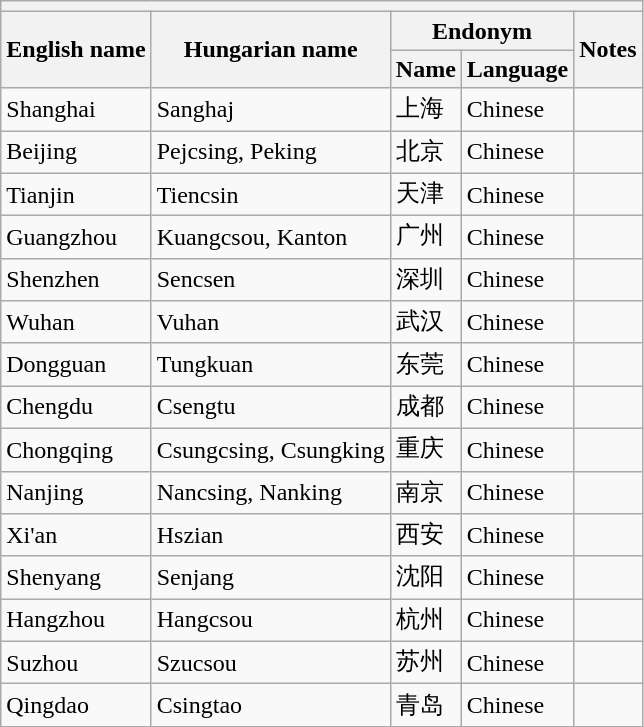<table class="wikitable sortable">
<tr>
<th colspan="5"></th>
</tr>
<tr>
<th rowspan="2">English name</th>
<th rowspan="2">Hungarian name</th>
<th colspan="2">Endonym</th>
<th rowspan="2">Notes</th>
</tr>
<tr>
<th>Name</th>
<th>Language</th>
</tr>
<tr>
<td>Shanghai</td>
<td>Sanghaj</td>
<td>上海</td>
<td>Chinese</td>
<td></td>
</tr>
<tr>
<td>Beijing</td>
<td>Pejcsing, Peking</td>
<td>北京</td>
<td>Chinese</td>
<td></td>
</tr>
<tr>
<td>Tianjin</td>
<td>Tiencsin</td>
<td>天津</td>
<td>Chinese</td>
<td></td>
</tr>
<tr>
<td>Guangzhou</td>
<td>Kuangcsou, Kanton</td>
<td>广州</td>
<td>Chinese</td>
<td></td>
</tr>
<tr>
<td>Shenzhen</td>
<td>Sencsen</td>
<td>深圳</td>
<td>Chinese</td>
<td></td>
</tr>
<tr>
<td>Wuhan</td>
<td>Vuhan</td>
<td>武汉</td>
<td>Chinese</td>
<td></td>
</tr>
<tr>
<td>Dongguan</td>
<td>Tungkuan</td>
<td>东莞</td>
<td>Chinese</td>
<td></td>
</tr>
<tr>
<td>Chengdu</td>
<td>Csengtu</td>
<td>成都</td>
<td>Chinese</td>
<td></td>
</tr>
<tr>
<td>Chongqing</td>
<td>Csungcsing, Csungking</td>
<td>重庆</td>
<td>Chinese</td>
<td></td>
</tr>
<tr>
<td>Nanjing</td>
<td>Nancsing, Nanking</td>
<td>南京</td>
<td>Chinese</td>
<td></td>
</tr>
<tr>
<td>Xi'an</td>
<td>Hszian</td>
<td>西安</td>
<td>Chinese</td>
<td></td>
</tr>
<tr>
<td>Shenyang</td>
<td>Senjang</td>
<td>沈阳</td>
<td>Chinese</td>
<td></td>
</tr>
<tr>
<td>Hangzhou</td>
<td>Hangcsou</td>
<td>杭州</td>
<td>Chinese</td>
<td></td>
</tr>
<tr>
<td>Suzhou</td>
<td>Szucsou</td>
<td>苏州</td>
<td>Chinese</td>
<td></td>
</tr>
<tr>
<td>Qingdao</td>
<td>Csingtao</td>
<td>青岛</td>
<td>Chinese</td>
<td></td>
</tr>
</table>
